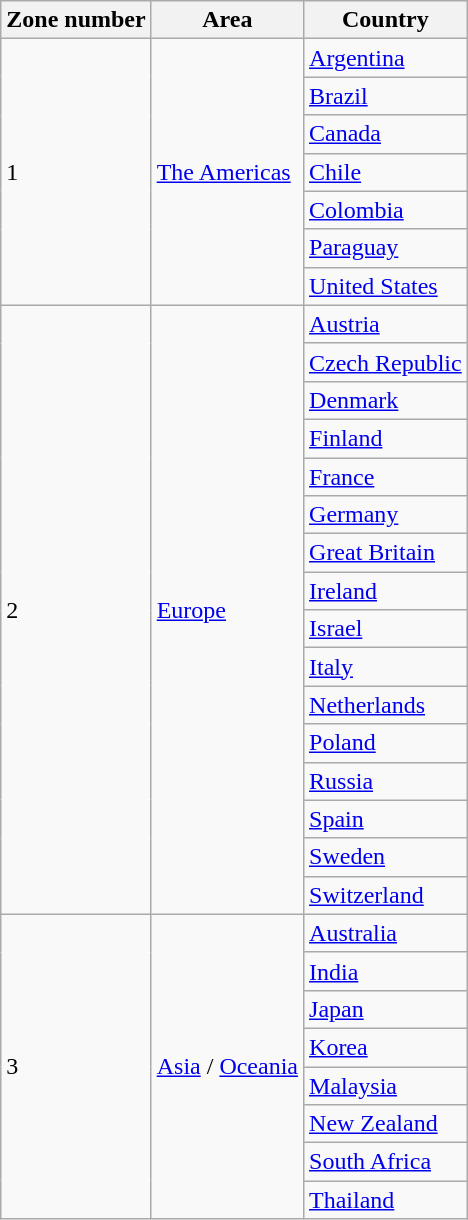<table class="wikitable">
<tr>
<th>Zone number</th>
<th>Area</th>
<th>Country</th>
</tr>
<tr>
<td rowspan=7>1</td>
<td rowspan=7><a href='#'>The Americas</a></td>
<td><a href='#'>Argentina</a></td>
</tr>
<tr>
<td><a href='#'>Brazil</a></td>
</tr>
<tr>
<td><a href='#'>Canada</a></td>
</tr>
<tr>
<td><a href='#'>Chile</a></td>
</tr>
<tr>
<td><a href='#'>Colombia</a></td>
</tr>
<tr>
<td><a href='#'>Paraguay</a></td>
</tr>
<tr>
<td><a href='#'>United States</a></td>
</tr>
<tr>
<td rowspan=16>2</td>
<td rowspan=16><a href='#'>Europe</a></td>
<td><a href='#'>Austria</a></td>
</tr>
<tr>
<td><a href='#'>Czech Republic</a></td>
</tr>
<tr>
<td><a href='#'>Denmark</a></td>
</tr>
<tr>
<td><a href='#'>Finland</a></td>
</tr>
<tr>
<td><a href='#'>France</a></td>
</tr>
<tr>
<td><a href='#'>Germany</a></td>
</tr>
<tr>
<td><a href='#'>Great Britain</a></td>
</tr>
<tr>
<td><a href='#'>Ireland</a></td>
</tr>
<tr>
<td><a href='#'>Israel</a></td>
</tr>
<tr>
<td><a href='#'>Italy</a></td>
</tr>
<tr>
<td><a href='#'>Netherlands</a></td>
</tr>
<tr>
<td><a href='#'>Poland</a></td>
</tr>
<tr>
<td><a href='#'>Russia</a></td>
</tr>
<tr>
<td><a href='#'>Spain</a></td>
</tr>
<tr>
<td><a href='#'>Sweden</a></td>
</tr>
<tr>
<td><a href='#'>Switzerland</a></td>
</tr>
<tr>
<td rowspan=8>3</td>
<td rowspan=8><a href='#'>Asia</a> / <a href='#'>Oceania</a></td>
<td><a href='#'>Australia</a></td>
</tr>
<tr>
<td><a href='#'>India</a></td>
</tr>
<tr>
<td><a href='#'>Japan</a></td>
</tr>
<tr>
<td><a href='#'>Korea</a></td>
</tr>
<tr>
<td><a href='#'>Malaysia</a></td>
</tr>
<tr>
<td><a href='#'>New Zealand</a></td>
</tr>
<tr>
<td><a href='#'>South Africa</a></td>
</tr>
<tr>
<td><a href='#'>Thailand</a></td>
</tr>
</table>
